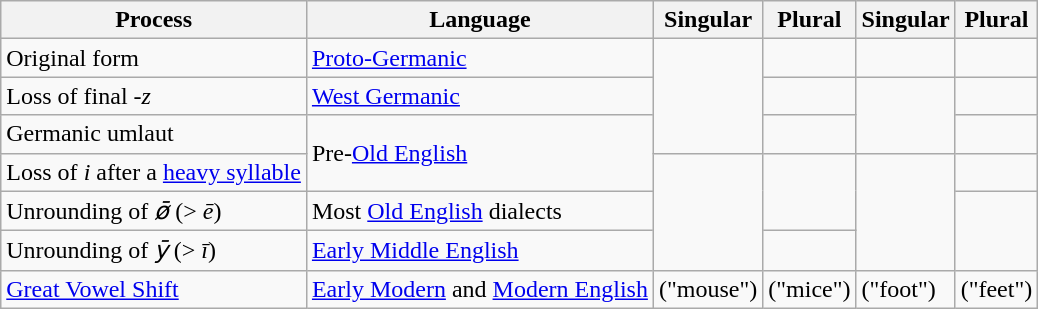<table class="wikitable">
<tr>
<th>Process</th>
<th>Language</th>
<th>Singular</th>
<th>Plural</th>
<th>Singular</th>
<th>Plural</th>
</tr>
<tr>
<td>Original form</td>
<td><a href='#'>Proto-Germanic</a></td>
<td rowspan="3"></td>
<td></td>
<td></td>
<td></td>
</tr>
<tr>
<td>Loss of final <em>-z</em></td>
<td><a href='#'>West Germanic</a></td>
<td></td>
<td rowspan="2"></td>
<td></td>
</tr>
<tr>
<td>Germanic umlaut</td>
<td rowspan="2">Pre-<a href='#'>Old English</a></td>
<td></td>
<td></td>
</tr>
<tr>
<td>Loss of <em>i</em> after a <a href='#'>heavy syllable</a></td>
<td rowspan="3"></td>
<td rowspan="2"></td>
<td rowspan="3"></td>
<td></td>
</tr>
<tr>
<td>Unrounding of <em>ø̄</em> (> <em>ē</em>)</td>
<td>Most <a href='#'>Old English</a> dialects</td>
<td rowspan="2"></td>
</tr>
<tr>
<td>Unrounding of <em>ȳ</em> (> <em>ī</em>)</td>
<td><a href='#'>Early Middle English</a></td>
<td></td>
</tr>
<tr>
<td><a href='#'>Great Vowel Shift</a></td>
<td><a href='#'>Early Modern</a> and <a href='#'>Modern English</a></td>
<td> ("mouse")</td>
<td> ("mice")</td>
<td> ("foot")</td>
<td> ("feet")</td>
</tr>
</table>
